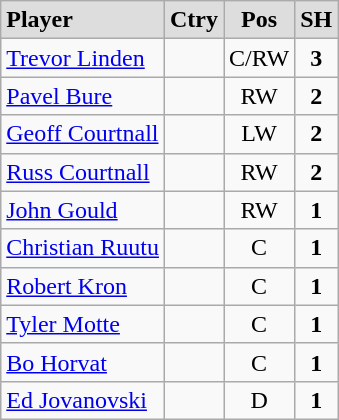<table class="wikitable">
<tr align="center" style="font-weight:bold; background-color:#dddddd;" |>
<td align="left">Player</td>
<td>Ctry</td>
<td>Pos</td>
<td>SH</td>
</tr>
<tr align="center">
<td align="left"><a href='#'>Trevor Linden</a></td>
<td></td>
<td>C/RW</td>
<td><strong>3</strong></td>
</tr>
<tr align="center">
<td align="left"><a href='#'>Pavel Bure</a></td>
<td></td>
<td>RW</td>
<td><strong>2</strong></td>
</tr>
<tr align="center">
<td align="left"><a href='#'>Geoff Courtnall</a></td>
<td></td>
<td>LW</td>
<td><strong>2</strong></td>
</tr>
<tr align="center">
<td align="left"><a href='#'>Russ Courtnall</a></td>
<td></td>
<td>RW</td>
<td><strong>2</strong></td>
</tr>
<tr align="center">
<td align="left"><a href='#'>John Gould</a></td>
<td></td>
<td>RW</td>
<td><strong>1</strong></td>
</tr>
<tr align="center">
<td align="left"><a href='#'>Christian Ruutu</a></td>
<td></td>
<td>C</td>
<td><strong>1</strong></td>
</tr>
<tr align="center">
<td align="left"><a href='#'>Robert Kron</a></td>
<td></td>
<td>C</td>
<td><strong>1</strong></td>
</tr>
<tr align="center">
<td align="left"><a href='#'>Tyler Motte</a></td>
<td></td>
<td>C</td>
<td><strong>1</strong></td>
</tr>
<tr align="center">
<td align="left"><a href='#'>Bo Horvat</a></td>
<td></td>
<td>C</td>
<td><strong>1</strong></td>
</tr>
<tr align="center">
<td align="left"><a href='#'>Ed Jovanovski</a></td>
<td></td>
<td>D</td>
<td><strong>1</strong></td>
</tr>
</table>
